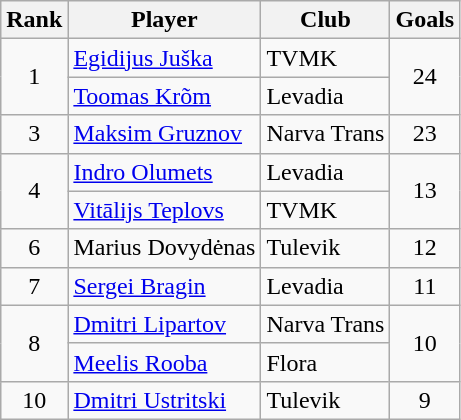<table class="wikitable">
<tr>
<th>Rank</th>
<th>Player</th>
<th>Club</th>
<th>Goals</th>
</tr>
<tr>
<td rowspan=2 align=center>1</td>
<td> <a href='#'>Egidijus Juška</a></td>
<td>TVMK</td>
<td rowspan=2 align=center>24</td>
</tr>
<tr>
<td> <a href='#'>Toomas Krõm</a></td>
<td>Levadia</td>
</tr>
<tr>
<td align=center>3</td>
<td> <a href='#'>Maksim Gruznov</a></td>
<td>Narva Trans</td>
<td align=center>23</td>
</tr>
<tr>
<td rowspan=2 align=center>4</td>
<td> <a href='#'>Indro Olumets</a></td>
<td>Levadia</td>
<td rowspan=2 align=center>13</td>
</tr>
<tr>
<td> <a href='#'>Vitālijs Teplovs</a></td>
<td>TVMK</td>
</tr>
<tr>
<td align=center>6</td>
<td> Marius Dovydėnas</td>
<td>Tulevik</td>
<td align=center>12</td>
</tr>
<tr>
<td align=center>7</td>
<td> <a href='#'>Sergei Bragin</a></td>
<td>Levadia</td>
<td align=center>11</td>
</tr>
<tr>
<td rowspan=2 align=center>8</td>
<td> <a href='#'>Dmitri Lipartov</a></td>
<td>Narva Trans</td>
<td rowspan=2 align=center>10</td>
</tr>
<tr>
<td> <a href='#'>Meelis Rooba</a></td>
<td>Flora</td>
</tr>
<tr>
<td align=center>10</td>
<td> <a href='#'>Dmitri Ustritski</a></td>
<td>Tulevik</td>
<td align=center>9</td>
</tr>
</table>
